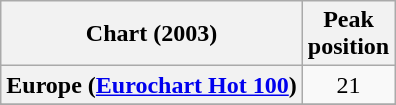<table class="wikitable sortable plainrowheaders" style="text-align:center">
<tr>
<th>Chart (2003)</th>
<th>Peak<br>position</th>
</tr>
<tr>
<th scope="row">Europe (<a href='#'>Eurochart Hot 100</a>)</th>
<td>21</td>
</tr>
<tr>
</tr>
<tr>
</tr>
<tr>
</tr>
</table>
